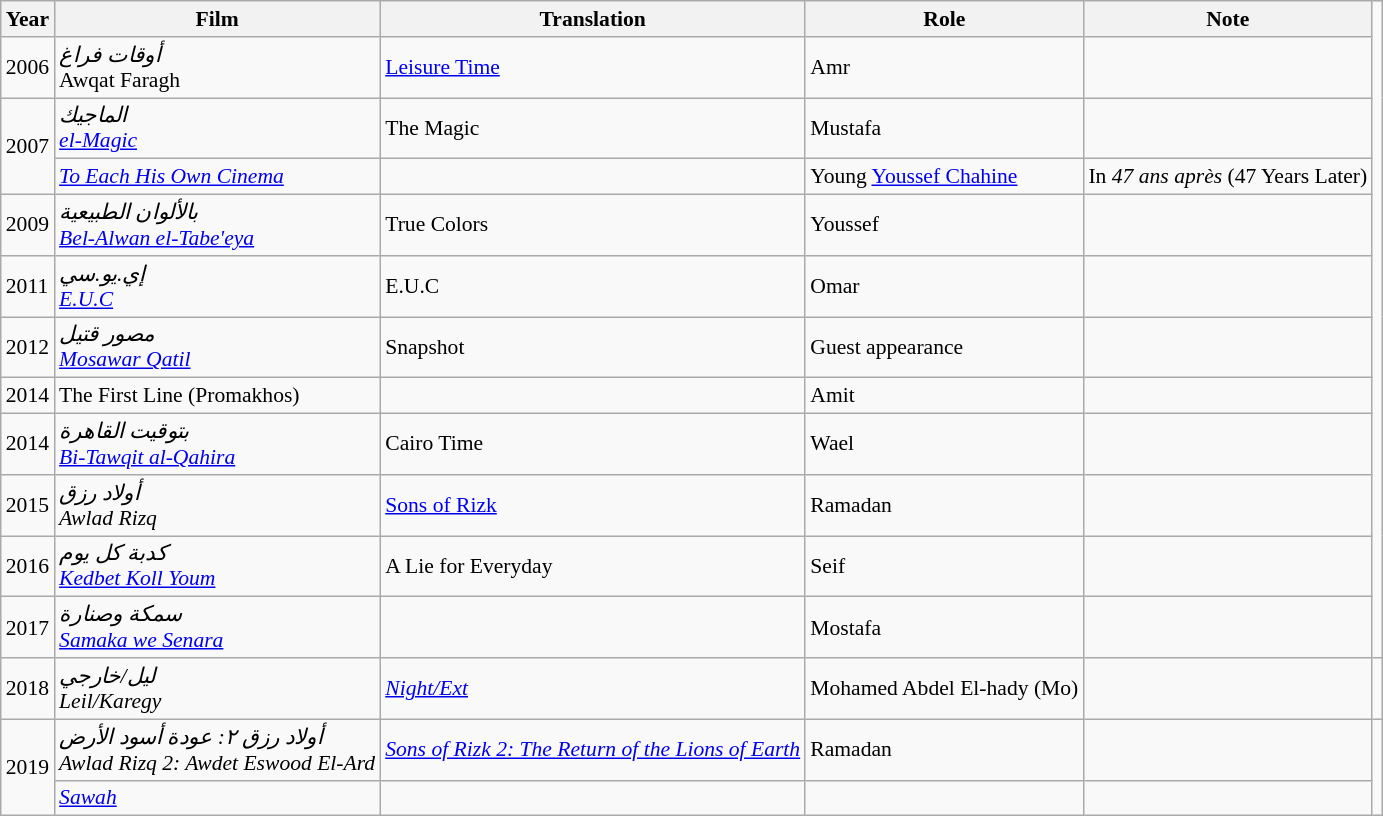<table class="wikitable" style="font-size: 90%;">
<tr>
<th>Year</th>
<th>Film</th>
<th>Translation</th>
<th>Role</th>
<th>Note</th>
</tr>
<tr>
<td>2006</td>
<td><em>أوقات فراغ</em> <br> Awqat Faragh</td>
<td><a href='#'>Leisure Time</a></td>
<td>Amr</td>
<td></td>
</tr>
<tr>
<td rowspan="2">2007</td>
<td><em>الماجيك</em> <br> <em><a href='#'>el-Magic</a></em></td>
<td>The Magic</td>
<td>Mustafa</td>
<td></td>
</tr>
<tr>
<td><em><a href='#'>To Each His Own Cinema</a></em></td>
<td></td>
<td>Young <a href='#'>Youssef Chahine</a></td>
<td>In <em>47 ans après</em> (47 Years Later)</td>
</tr>
<tr>
<td>2009</td>
<td><em>بالألوان الطبيعية</em> <br> <em><a href='#'>Bel-Alwan el-Tabe'eya</a></em></td>
<td>True Colors</td>
<td>Youssef</td>
<td></td>
</tr>
<tr>
<td>2011</td>
<td><em>إي.يو.سي</em> <br> <em><a href='#'>E.U.C</a></em></td>
<td>E.U.C</td>
<td>Omar</td>
<td></td>
</tr>
<tr>
<td>2012</td>
<td><em>مصور قتيل</em> <br> <em><a href='#'>Mosawar Qatil</a></em></td>
<td>Snapshot</td>
<td>Guest appearance</td>
<td></td>
</tr>
<tr>
<td>2014</td>
<td>The First Line (Promakhos)</td>
<td></td>
<td>Amit</td>
<td></td>
</tr>
<tr>
<td>2014</td>
<td><em>بتوقيت القاهرة</em> <br> <em><a href='#'>Bi-Tawqit al-Qahira</a></em></td>
<td>Cairo Time</td>
<td>Wael</td>
<td></td>
</tr>
<tr>
<td>2015</td>
<td><em>أولاد رزق</em> <br> <em>Awlad Rizq</em></td>
<td><a href='#'>Sons of Rizk</a></td>
<td>Ramadan</td>
<td></td>
</tr>
<tr>
<td>2016</td>
<td><em>كدبة كل يوم</em> <br> <em><a href='#'>Kedbet Koll Youm</a></em></td>
<td>A Lie for Everyday</td>
<td>Seif</td>
<td></td>
</tr>
<tr>
<td>2017</td>
<td><em>سمكة وصنارة</em> <br> <em><a href='#'>Samaka we Senara</a></em></td>
<td></td>
<td>Mostafa</td>
<td></td>
</tr>
<tr>
<td>2018</td>
<td><em>ليل/خارجي</em> <br> <em>Leil/Karegy</em></td>
<td><em><a href='#'>Night/Ext</a></em></td>
<td>Mohamed Abdel El-hady (Mo)</td>
<td></td>
<td></td>
</tr>
<tr>
<td rowspan="2">2019</td>
<td><em>أولاد رزق ٢: عودة أسود الأرض</em> <br> <em>Awlad Rizq 2: Awdet Eswood El-Ard</em></td>
<td><em><a href='#'>Sons of Rizk 2: The Return of the Lions of Earth</a></em></td>
<td>Ramadan</td>
<td></td>
</tr>
<tr>
<td><em><a href='#'>Sawah</a></em></td>
<td></td>
<td></td>
<td></td>
</tr>
</table>
